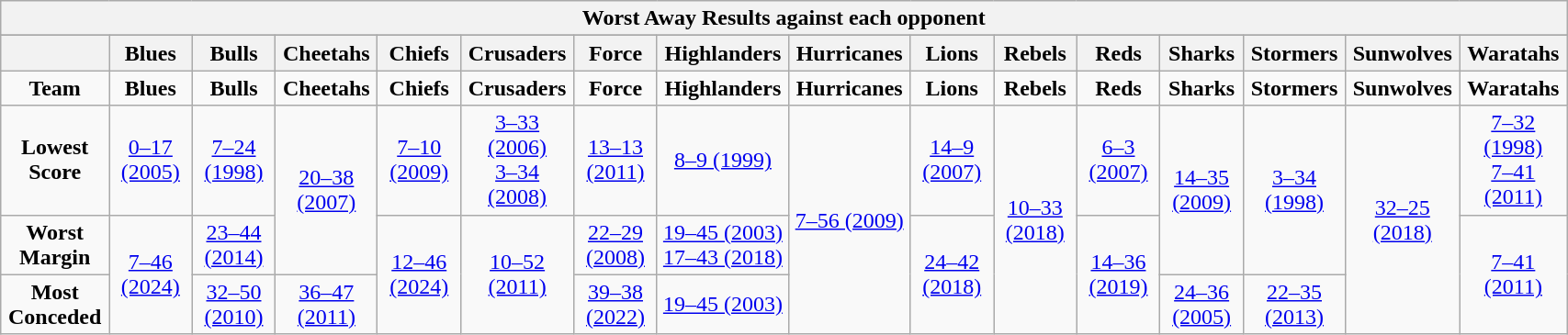<table class="wikitable collapsible sortable mw-collapsed" style="text-align:left; font-size:100%; width:90%;">
<tr>
<th colspan="100%">Worst Away Results against each opponent</th>
</tr>
<tr>
</tr>
<tr border=1 cellpadding=5 cellspacing=0 width=90%>
<th style="width:5%;"></th>
<th style="width:5%;">Blues</th>
<th style="width:5%;">Bulls</th>
<th style="width:5%;">Cheetahs</th>
<th style="width:5%;">Chiefs</th>
<th style="width:5%;">Crusaders</th>
<th style="width:5%;">Force</th>
<th style="width:5%;">Highlanders</th>
<th style="width:5%;">Hurricanes</th>
<th style="width:5%;">Lions</th>
<th style="width:5%;">Rebels</th>
<th style="width:5%;">Reds</th>
<th style="width:5%;">Sharks</th>
<th style="width:5%;">Stormers</th>
<th style="width:5%;">Sunwolves</th>
<th style="width:5%;">Waratahs<br></th>
</tr>
<tr align=center>
<td><strong>Team</strong></td>
<td><strong>Blues</strong></td>
<td><strong>Bulls</strong></td>
<td><strong>Cheetahs</strong></td>
<td><strong>Chiefs</strong></td>
<td><strong>Crusaders</strong></td>
<td><strong>Force</strong></td>
<td><strong>Highlanders</strong></td>
<td><strong>Hurricanes</strong></td>
<td><strong>Lions</strong></td>
<td><strong>Rebels</strong></td>
<td><strong>Reds</strong></td>
<td><strong>Sharks</strong></td>
<td><strong>Stormers</strong></td>
<td><strong>Sunwolves</strong></td>
<td><strong>Waratahs</strong></td>
</tr>
<tr align=center>
<td><strong>Lowest Score</strong></td>
<td><a href='#'>0–17 (2005)</a></td>
<td><a href='#'>7–24 (1998)</a></td>
<td rowspan="2"><a href='#'>20–38 (2007)</a></td>
<td><a href='#'>7–10 (2009)</a></td>
<td><a href='#'>3–33 (2006)</a> <br> <a href='#'>3–34 (2008)</a></td>
<td><a href='#'>13–13 (2011)</a></td>
<td><a href='#'>8–9 (1999)</a></td>
<td rowspan="3"><a href='#'>7–56 (2009)</a></td>
<td><a href='#'>14–9 (2007)</a></td>
<td rowspan="3"><a href='#'>10–33 (2018)</a></td>
<td><a href='#'>6–3 (2007)</a></td>
<td rowspan="2"><a href='#'>14–35 (2009)</a></td>
<td rowspan="2"><a href='#'>3–34 (1998)</a></td>
<td rowspan="3"><a href='#'>32–25 (2018)</a></td>
<td><a href='#'>7–32 (1998)</a> <br> <a href='#'>7–41 (2011)</a></td>
</tr>
<tr align=center>
<td><strong>Worst Margin</strong></td>
<td rowspan="2"><a href='#'>7–46 (2024)</a></td>
<td><a href='#'>23–44 (2014)</a></td>
<td rowspan="2"><a href='#'>12–46 (2024)</a></td>
<td rowspan="2"><a href='#'>10–52 (2011)</a></td>
<td><a href='#'>22–29 (2008)</a></td>
<td><a href='#'>19–45 (2003)</a> <br> <a href='#'>17–43 (2018)</a></td>
<td rowspan="2"><a href='#'>24–42 (2018)</a></td>
<td rowspan="2"><a href='#'>14–36 (2019)</a></td>
<td rowspan="2"><a href='#'>7–41 (2011)</a></td>
</tr>
<tr align=center>
<td><strong>Most Conceded</strong></td>
<td><a href='#'>32–50 (2010)</a></td>
<td><a href='#'>36–47 (2011)</a></td>
<td><a href='#'>39–38 (2022)</a></td>
<td><a href='#'>19–45 (2003)</a></td>
<td><a href='#'>24–36 (2005)</a></td>
<td><a href='#'>22–35 (2013)</a></td>
</tr>
</table>
